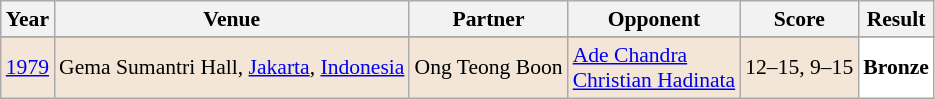<table class="sortable wikitable" style="font-size: 90%;">
<tr>
<th>Year</th>
<th>Venue</th>
<th>Partner</th>
<th>Opponent</th>
<th>Score</th>
<th>Result</th>
</tr>
<tr>
</tr>
<tr style="background:#F3E6D7">
<td align="center"><a href='#'>1979</a></td>
<td align="left">Gema Sumantri Hall, <a href='#'>Jakarta</a>, <a href='#'>Indonesia</a></td>
<td align="left"> Ong Teong Boon</td>
<td align="left"> <a href='#'>Ade Chandra</a><br> <a href='#'>Christian Hadinata</a></td>
<td align="left">12–15, 9–15</td>
<td style="text-align:left; background:white"> <strong>Bronze</strong></td>
</tr>
</table>
